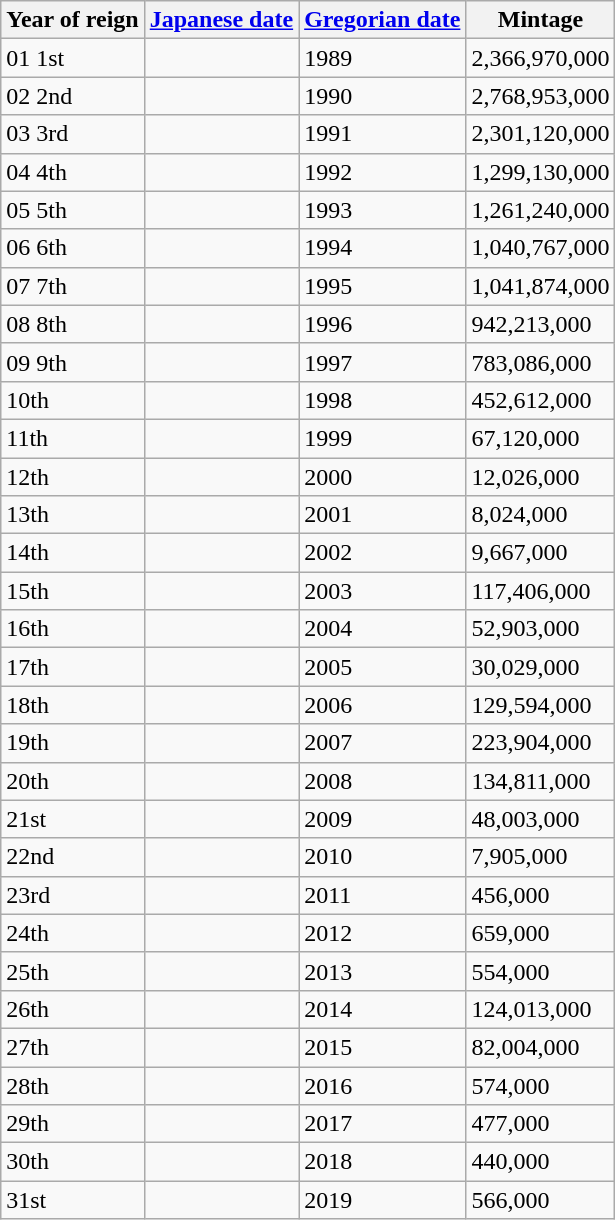<table class="wikitable sortable">
<tr>
<th>Year of reign</th>
<th class="unsortable"><a href='#'>Japanese date</a></th>
<th><a href='#'>Gregorian date</a></th>
<th>Mintage</th>
</tr>
<tr>
<td><span>01</span> 1st</td>
<td></td>
<td>1989</td>
<td>2,366,970,000</td>
</tr>
<tr>
<td><span>02</span> 2nd</td>
<td></td>
<td>1990</td>
<td>2,768,953,000</td>
</tr>
<tr>
<td><span>03</span> 3rd</td>
<td></td>
<td>1991</td>
<td>2,301,120,000</td>
</tr>
<tr>
<td><span>04</span> 4th</td>
<td></td>
<td>1992</td>
<td>1,299,130,000</td>
</tr>
<tr>
<td><span>05</span> 5th</td>
<td></td>
<td>1993</td>
<td>1,261,240,000</td>
</tr>
<tr>
<td><span>06</span> 6th</td>
<td></td>
<td>1994</td>
<td>1,040,767,000</td>
</tr>
<tr>
<td><span>07</span> 7th</td>
<td></td>
<td>1995</td>
<td>1,041,874,000</td>
</tr>
<tr>
<td><span>08</span> 8th</td>
<td></td>
<td>1996</td>
<td>942,213,000</td>
</tr>
<tr>
<td><span>09</span> 9th</td>
<td></td>
<td>1997</td>
<td>783,086,000</td>
</tr>
<tr>
<td>10th</td>
<td></td>
<td>1998</td>
<td>452,612,000</td>
</tr>
<tr>
<td>11th</td>
<td></td>
<td>1999</td>
<td>67,120,000</td>
</tr>
<tr>
<td>12th</td>
<td></td>
<td>2000</td>
<td>12,026,000</td>
</tr>
<tr>
<td>13th</td>
<td></td>
<td>2001</td>
<td>8,024,000</td>
</tr>
<tr>
<td>14th</td>
<td></td>
<td>2002</td>
<td>9,667,000</td>
</tr>
<tr>
<td>15th</td>
<td></td>
<td>2003</td>
<td>117,406,000</td>
</tr>
<tr>
<td>16th</td>
<td></td>
<td>2004</td>
<td>52,903,000</td>
</tr>
<tr>
<td>17th</td>
<td></td>
<td>2005</td>
<td>30,029,000</td>
</tr>
<tr>
<td>18th</td>
<td></td>
<td>2006</td>
<td>129,594,000</td>
</tr>
<tr>
<td>19th</td>
<td></td>
<td>2007</td>
<td>223,904,000</td>
</tr>
<tr>
<td>20th</td>
<td></td>
<td>2008</td>
<td>134,811,000</td>
</tr>
<tr>
<td>21st</td>
<td></td>
<td>2009</td>
<td>48,003,000</td>
</tr>
<tr>
<td>22nd</td>
<td></td>
<td>2010</td>
<td>7,905,000</td>
</tr>
<tr>
<td>23rd</td>
<td></td>
<td>2011</td>
<td>456,000</td>
</tr>
<tr>
<td>24th</td>
<td></td>
<td>2012</td>
<td>659,000</td>
</tr>
<tr>
<td>25th</td>
<td></td>
<td>2013</td>
<td>554,000</td>
</tr>
<tr>
<td>26th</td>
<td></td>
<td>2014</td>
<td>124,013,000</td>
</tr>
<tr>
<td>27th</td>
<td></td>
<td>2015</td>
<td>82,004,000</td>
</tr>
<tr>
<td>28th</td>
<td></td>
<td>2016</td>
<td>574,000</td>
</tr>
<tr>
<td>29th</td>
<td></td>
<td>2017</td>
<td>477,000</td>
</tr>
<tr>
<td>30th</td>
<td></td>
<td>2018</td>
<td>440,000</td>
</tr>
<tr>
<td>31st</td>
<td></td>
<td>2019</td>
<td>566,000</td>
</tr>
</table>
